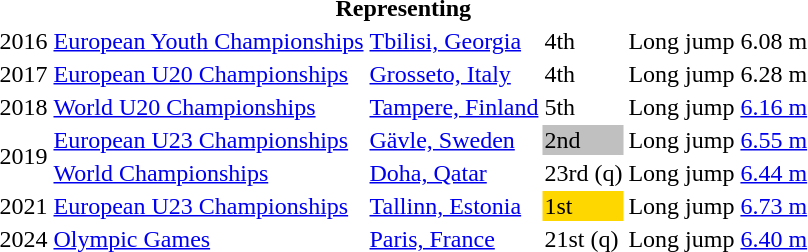<table>
<tr>
<th colspan="6">Representing </th>
</tr>
<tr>
<td>2016</td>
<td><a href='#'>European Youth Championships</a></td>
<td><a href='#'>Tbilisi, Georgia</a></td>
<td>4th</td>
<td>Long jump</td>
<td>6.08 m</td>
</tr>
<tr>
<td>2017</td>
<td><a href='#'>European U20 Championships</a></td>
<td><a href='#'>Grosseto, Italy</a></td>
<td>4th</td>
<td>Long jump</td>
<td>6.28 m</td>
</tr>
<tr>
<td>2018</td>
<td><a href='#'>World U20 Championships</a></td>
<td><a href='#'>Tampere, Finland</a></td>
<td>5th</td>
<td>Long jump</td>
<td><a href='#'>6.16 m</a></td>
</tr>
<tr>
<td rowspan=2>2019</td>
<td><a href='#'>European U23 Championships</a></td>
<td><a href='#'>Gävle, Sweden</a></td>
<td bgcolor=silver>2nd</td>
<td>Long jump</td>
<td><a href='#'>6.55 m</a></td>
</tr>
<tr>
<td><a href='#'>World Championships</a></td>
<td><a href='#'>Doha, Qatar</a></td>
<td>23rd (q)</td>
<td>Long jump</td>
<td><a href='#'>6.44 m</a></td>
</tr>
<tr>
<td>2021</td>
<td><a href='#'>European U23 Championships</a></td>
<td><a href='#'>Tallinn, Estonia</a></td>
<td bgcolor=gold>1st</td>
<td>Long jump</td>
<td><a href='#'>6.73 m</a></td>
</tr>
<tr>
<td>2024</td>
<td><a href='#'>Olympic Games</a></td>
<td><a href='#'>Paris, France</a></td>
<td>21st (q)</td>
<td>Long jump</td>
<td><a href='#'>6.40 m</a></td>
</tr>
</table>
